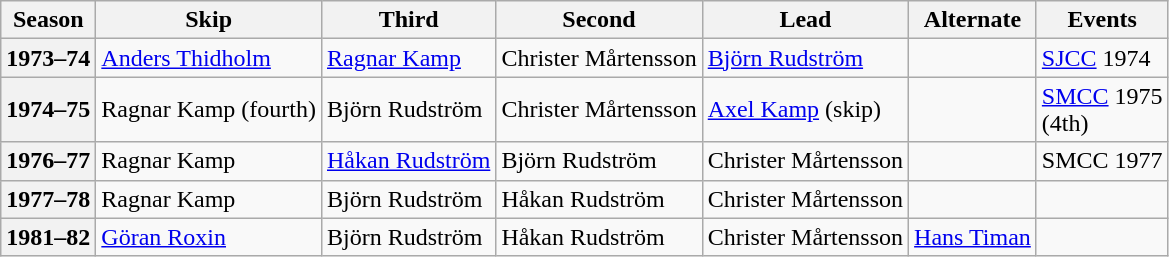<table class="wikitable">
<tr>
<th scope="col">Season</th>
<th scope="col">Skip</th>
<th scope="col">Third</th>
<th scope="col">Second</th>
<th scope="col">Lead</th>
<th scope="col">Alternate</th>
<th scope="col">Events</th>
</tr>
<tr>
<th scope="row">1973–74</th>
<td><a href='#'>Anders Thidholm</a></td>
<td><a href='#'>Ragnar Kamp</a></td>
<td>Christer Mårtensson</td>
<td><a href='#'>Björn Rudström</a></td>
<td></td>
<td><a href='#'>SJCC</a> 1974 </td>
</tr>
<tr>
<th scope="row">1974–75</th>
<td>Ragnar Kamp (fourth)</td>
<td>Björn Rudström</td>
<td>Christer Mårtensson</td>
<td><a href='#'>Axel Kamp</a> (skip)</td>
<td></td>
<td><a href='#'>SMCC</a> 1975 <br> (4th)</td>
</tr>
<tr>
<th scope="row">1976–77</th>
<td>Ragnar Kamp</td>
<td><a href='#'>Håkan Rudström</a></td>
<td>Björn Rudström</td>
<td>Christer Mårtensson</td>
<td></td>
<td>SMCC 1977 <br> </td>
</tr>
<tr>
<th scope="row">1977–78</th>
<td>Ragnar Kamp</td>
<td>Björn Rudström</td>
<td>Håkan Rudström</td>
<td>Christer Mårtensson</td>
<td></td>
<td> </td>
</tr>
<tr>
<th scope="row">1981–82</th>
<td><a href='#'>Göran Roxin</a></td>
<td>Björn Rudström</td>
<td>Håkan Rudström</td>
<td>Christer Mårtensson</td>
<td><a href='#'>Hans Timan</a></td>
<td> </td>
</tr>
</table>
